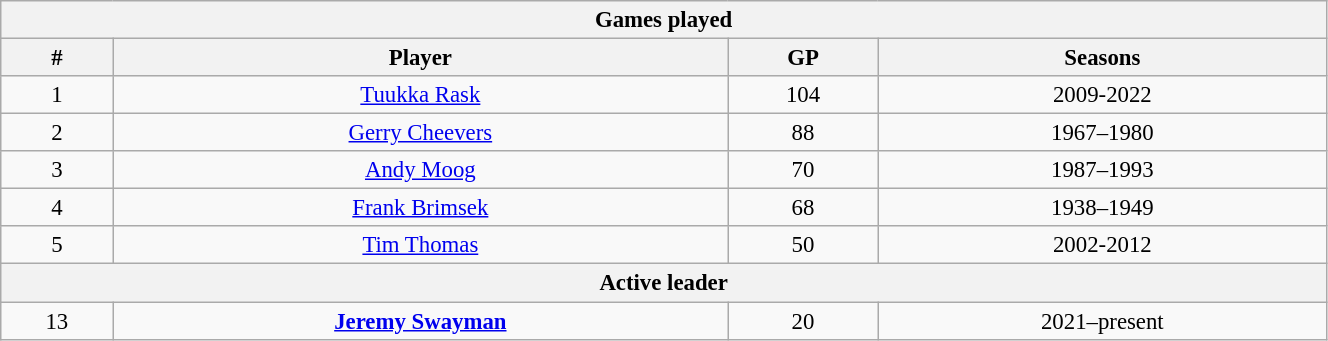<table class="wikitable" style="text-align: center; font-size: 95%" width="70%">
<tr>
<th colspan="4">Games played</th>
</tr>
<tr>
<th>#</th>
<th>Player</th>
<th>GP</th>
<th>Seasons</th>
</tr>
<tr>
<td>1</td>
<td><a href='#'>Tuukka Rask</a></td>
<td>104</td>
<td>2009-2022</td>
</tr>
<tr>
<td>2</td>
<td><a href='#'>Gerry Cheevers</a></td>
<td>88</td>
<td>1967–1980</td>
</tr>
<tr>
<td>3</td>
<td><a href='#'>Andy Moog</a></td>
<td>70</td>
<td>1987–1993</td>
</tr>
<tr>
<td>4</td>
<td><a href='#'>Frank Brimsek</a></td>
<td>68</td>
<td>1938–1949</td>
</tr>
<tr>
<td>5</td>
<td><a href='#'>Tim Thomas</a></td>
<td>50</td>
<td>2002-2012</td>
</tr>
<tr>
<th colspan="4">Active leader</th>
</tr>
<tr>
<td>13</td>
<td><strong><a href='#'>Jeremy Swayman</a></strong></td>
<td>20</td>
<td>2021–present</td>
</tr>
</table>
